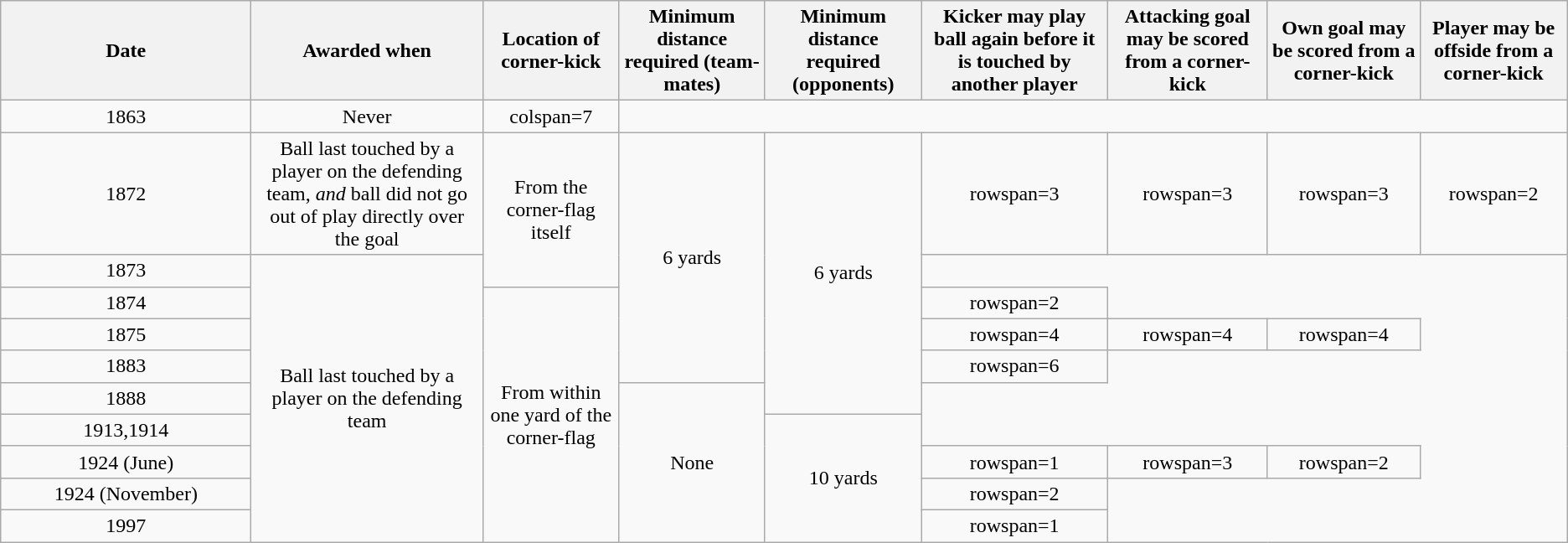<table class="wikitable sortable" style="text-align:center;width:auto;table-layout:fixed">
<tr>
<th style="width: 12em">Date</th>
<th>Awarded when</th>
<th>Location of corner-kick</th>
<th>Minimum distance required (team-mates)</th>
<th>Minimum distance required (opponents)</th>
<th>Kicker may play ball again before it is touched by another player</th>
<th>Attacking goal may be scored from a corner-kick</th>
<th>Own goal may be scored from a corner-kick</th>
<th>Player may be offside from a corner-kick</th>
</tr>
<tr>
<td>1863</td>
<td>Never</td>
<td>colspan=7 </td>
</tr>
<tr>
<td>1872</td>
<td rowspan=1>Ball last touched by a player on the defending team, <em>and</em> ball did not go out of play directly over the goal</td>
<td rowspan=2>From the corner-flag itself</td>
<td rowspan=5>6 yards</td>
<td rowspan=6>6 yards</td>
<td>rowspan=3 </td>
<td>rowspan=3 </td>
<td>rowspan=3 </td>
<td>rowspan=2 </td>
</tr>
<tr>
<td>1873</td>
<td rowspan=9>Ball last touched by a player on the defending team</td>
</tr>
<tr>
<td>1874</td>
<td rowspan=8>From within one yard of the corner-flag</td>
<td>rowspan=2 </td>
</tr>
<tr>
<td>1875</td>
<td>rowspan=4 </td>
<td>rowspan=4 </td>
<td>rowspan=4 </td>
</tr>
<tr>
<td>1883</td>
<td>rowspan=6 </td>
</tr>
<tr>
<td>1888</td>
<td rowspan=5>None</td>
</tr>
<tr>
<td>1913,1914</td>
<td rowspan=4>10 yards</td>
</tr>
<tr>
<td>1924 (June)</td>
<td>rowspan=1 </td>
<td>rowspan=3 </td>
<td>rowspan=2 </td>
</tr>
<tr>
<td>1924 (November)</td>
<td>rowspan=2 </td>
</tr>
<tr>
<td>1997</td>
<td>rowspan=1 </td>
</tr>
</table>
